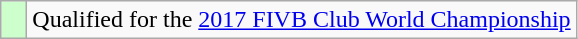<table class="wikitable" style="text-align: left">
<tr>
<td width=10px bgcolor=#CCFFCC></td>
<td>Qualified for the <a href='#'>2017 FIVB Club World Championship</a></td>
</tr>
</table>
